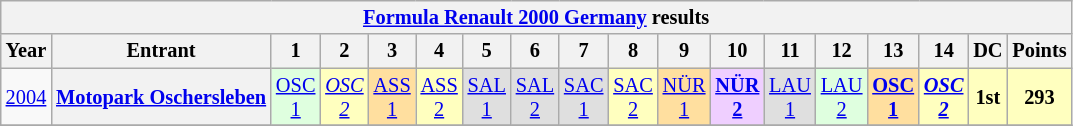<table class="wikitable" style="text-align:center; font-size:85%">
<tr>
<th colspan=27><a href='#'>Formula Renault 2000 Germany</a> results</th>
</tr>
<tr>
<th>Year</th>
<th>Entrant</th>
<th>1</th>
<th>2</th>
<th>3</th>
<th>4</th>
<th>5</th>
<th>6</th>
<th>7</th>
<th>8</th>
<th>9</th>
<th>10</th>
<th>11</th>
<th>12</th>
<th>13</th>
<th>14</th>
<th>DC</th>
<th>Points</th>
</tr>
<tr>
<td><a href='#'>2004</a></td>
<th nowrap><a href='#'>Motopark Oschersleben</a></th>
<td style="background:#DFFFDF;"><a href='#'>OSC<br>1</a><br></td>
<td style="background:#FFFFBF;"><em><a href='#'>OSC<br>2</a></em><br></td>
<td style="background:#FFDF9F;"><a href='#'>ASS<br>1</a><br></td>
<td style="background:#FFFFBF;"><a href='#'>ASS<br>2</a><br></td>
<td style="background:#DFDFDF;"><a href='#'>SAL<br>1</a><br></td>
<td style="background:#DFDFDF;"><a href='#'>SAL<br>2</a><br></td>
<td style="background:#DFDFDF;"><a href='#'>SAC<br>1</a><br></td>
<td style="background:#FFFFBF;"><a href='#'>SAC<br>2</a><br></td>
<td style="background:#FFDF9F;"><a href='#'>NÜR<br>1</a><br></td>
<td style="background:#EFCFFF;"><strong><a href='#'>NÜR<br>2</a></strong><br></td>
<td style="background:#DFDFDF;"><a href='#'>LAU<br>1</a><br></td>
<td style="background:#DFFFDF;"><a href='#'>LAU<br>2</a><br></td>
<td style="background:#FFDF9F;"><strong><a href='#'>OSC<br>1</a></strong><br></td>
<td style="background:#FFFFBF;"><strong><em><a href='#'>OSC<br>2</a></em></strong><br></td>
<th style="background:#FFFFBF;">1st</th>
<th style="background:#FFFFBF;">293</th>
</tr>
<tr>
</tr>
</table>
